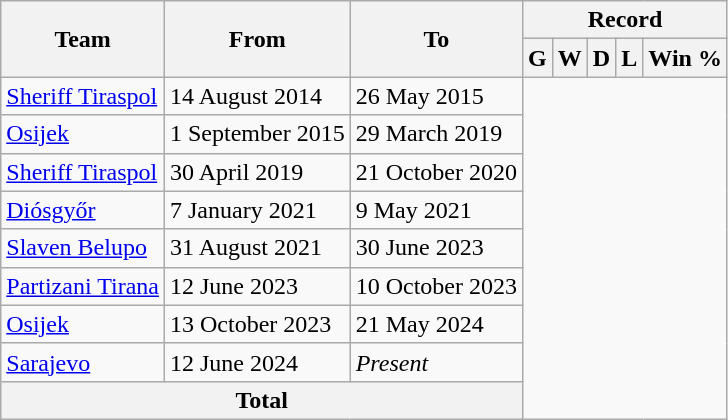<table class="wikitable" style="text-align: center">
<tr>
<th rowspan="2">Team</th>
<th rowspan="2">From</th>
<th rowspan="2">To</th>
<th colspan="5">Record</th>
</tr>
<tr>
<th>G</th>
<th>W</th>
<th>D</th>
<th>L</th>
<th>Win %</th>
</tr>
<tr>
<td align=left><a href='#'>Sheriff Tiraspol</a></td>
<td align=left>14 August 2014</td>
<td align=left>26 May 2015<br></td>
</tr>
<tr>
<td align=left><a href='#'>Osijek</a></td>
<td align=left>1 September 2015</td>
<td align=left>29 March 2019<br></td>
</tr>
<tr>
<td align=left><a href='#'>Sheriff Tiraspol</a></td>
<td align=left>30 April 2019</td>
<td align=left>21 October 2020<br></td>
</tr>
<tr>
<td align=left><a href='#'>Diósgyőr</a></td>
<td align=left>7 January 2021</td>
<td align=left>9 May 2021<br></td>
</tr>
<tr>
<td align=left><a href='#'>Slaven Belupo</a></td>
<td align=left>31 August 2021</td>
<td align=left>30 June 2023<br></td>
</tr>
<tr>
<td align=left><a href='#'>Partizani Tirana</a></td>
<td align=left>12 June 2023</td>
<td align=left>10 October 2023<br></td>
</tr>
<tr>
<td align=left><a href='#'>Osijek</a></td>
<td align=left>13 October 2023</td>
<td align=left>21 May 2024<br></td>
</tr>
<tr>
<td align=left><a href='#'>Sarajevo</a></td>
<td align=left>12 June 2024</td>
<td align=left><em>Present</em><br></td>
</tr>
<tr>
<th colspan="3">Total<br></th>
</tr>
</table>
